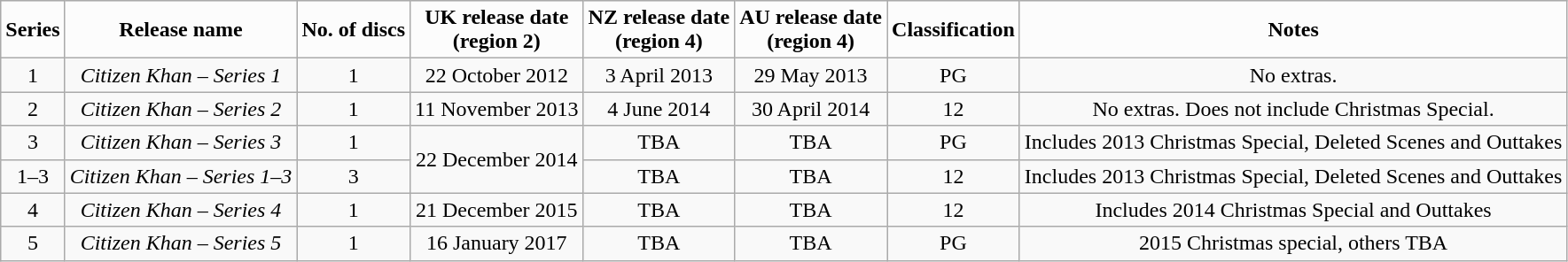<table class="wikitable">
<tr>
<th style="background:#fcfcfc;">Series</th>
<th style="background:#fcfcfc;">Release name</th>
<th style="background:#fcfcfc;">No. of discs</th>
<th style="background:#fcfcfc;">UK release date<br>(region 2)</th>
<th style="background:#fcfcfc;">NZ release date<br>(region 4)</th>
<th style="background:#fcfcfc;">AU release date<br>(region 4)</th>
<th style="background:#fcfcfc;">Classification</th>
<th style="background:#fcfcfc;">Notes</th>
</tr>
<tr style="text-align:center;">
<td>1</td>
<td><em>Citizen Khan – Series 1 </em></td>
<td>1</td>
<td>22 October 2012</td>
<td>3 April 2013</td>
<td>29 May 2013</td>
<td>PG</td>
<td>No extras.</td>
</tr>
<tr style="text-align:center;">
<td>2</td>
<td><em>Citizen Khan – Series 2 </em></td>
<td>1</td>
<td>11 November 2013</td>
<td>4 June 2014</td>
<td>30 April 2014</td>
<td>12</td>
<td>No extras. Does not include Christmas Special.</td>
</tr>
<tr style="text-align:center;">
<td>3</td>
<td><em>Citizen Khan – Series 3 </em></td>
<td>1</td>
<td rowspan="2" style="text-align:center;">22 December 2014</td>
<td>TBA</td>
<td>TBA</td>
<td>PG</td>
<td>Includes 2013 Christmas Special, Deleted Scenes and Outtakes</td>
</tr>
<tr style="text-align:center;">
<td>1–3</td>
<td><em>Citizen Khan – Series 1–3 </em></td>
<td>3</td>
<td>TBA</td>
<td>TBA</td>
<td>12</td>
<td>Includes 2013 Christmas Special, Deleted Scenes and Outtakes</td>
</tr>
<tr style="text-align:center;">
<td>4</td>
<td><em>Citizen Khan – Series 4 </em></td>
<td>1</td>
<td>21 December 2015</td>
<td>TBA</td>
<td>TBA</td>
<td>12</td>
<td>Includes 2014 Christmas Special and Outtakes</td>
</tr>
<tr style="text-align:center;">
<td>5</td>
<td><em>Citizen Khan – Series 5 </em></td>
<td>1</td>
<td>16 January 2017</td>
<td>TBA</td>
<td>TBA</td>
<td>PG</td>
<td>2015 Christmas special, others TBA</td>
</tr>
</table>
